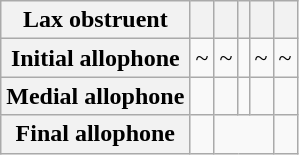<table class="wikitable">
<tr style="text-align: center;">
<th>Lax obstruent</th>
<th><br></th>
<th><br></th>
<th><br></th>
<th><br></th>
<th><br></th>
</tr>
<tr style="text-align: center;">
<th>Initial allophone</th>
<td>~</td>
<td>~</td>
<td></td>
<td>~</td>
<td>~</td>
</tr>
<tr style="text-align: center;">
<th>Medial allophone</th>
<td></td>
<td></td>
<td></td>
<td></td>
<td></td>
</tr>
<tr style="text-align: center;">
<th>Final allophone</th>
<td></td>
<td colspan="3"></td>
<td></td>
</tr>
</table>
